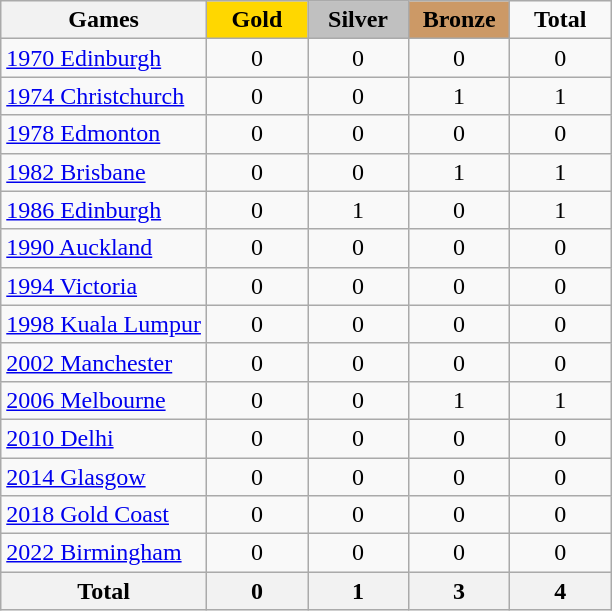<table class="wikitable" style="text-align:center">
<tr>
<th>Games</th>
<td width=60 bgcolor=gold><strong>Gold</strong></td>
<td width=60 bgcolor=silver><strong>Silver</strong></td>
<td width=60 bgcolor=cc9966><strong>Bronze</strong></td>
<td width=60><strong>Total</strong></td>
</tr>
<tr>
<td align=left><a href='#'>1970 Edinburgh</a></td>
<td>0</td>
<td>0</td>
<td>0</td>
<td>0</td>
</tr>
<tr>
<td align=left><a href='#'>1974 Christchurch</a></td>
<td>0</td>
<td>0</td>
<td>1</td>
<td>1</td>
</tr>
<tr>
<td align=left><a href='#'>1978 Edmonton</a></td>
<td>0</td>
<td>0</td>
<td>0</td>
<td>0</td>
</tr>
<tr>
<td align=left><a href='#'>1982 Brisbane</a></td>
<td>0</td>
<td>0</td>
<td>1</td>
<td>1</td>
</tr>
<tr>
<td align=left><a href='#'>1986 Edinburgh</a></td>
<td>0</td>
<td>1</td>
<td>0</td>
<td>1</td>
</tr>
<tr>
<td align=left><a href='#'>1990 Auckland</a></td>
<td>0</td>
<td>0</td>
<td>0</td>
<td>0</td>
</tr>
<tr>
<td align=left><a href='#'>1994 Victoria</a></td>
<td>0</td>
<td>0</td>
<td>0</td>
<td>0</td>
</tr>
<tr>
<td align=left><a href='#'>1998 Kuala Lumpur</a></td>
<td>0</td>
<td>0</td>
<td>0</td>
<td>0</td>
</tr>
<tr>
<td align=left><a href='#'>2002 Manchester</a></td>
<td>0</td>
<td>0</td>
<td>0</td>
<td>0</td>
</tr>
<tr>
<td align=left><a href='#'>2006 Melbourne</a></td>
<td>0</td>
<td>0</td>
<td>1</td>
<td>1</td>
</tr>
<tr>
<td align=left><a href='#'>2010 Delhi</a></td>
<td>0</td>
<td>0</td>
<td>0</td>
<td>0</td>
</tr>
<tr>
<td align=left><a href='#'>2014 Glasgow</a></td>
<td>0</td>
<td>0</td>
<td>0</td>
<td>0</td>
</tr>
<tr>
<td align=left><a href='#'>2018 Gold Coast</a></td>
<td>0</td>
<td>0</td>
<td>0</td>
<td>0</td>
</tr>
<tr>
<td align=left><a href='#'>2022 Birmingham</a></td>
<td>0</td>
<td>0</td>
<td>0</td>
<td>0</td>
</tr>
<tr>
<th>Total</th>
<th>0</th>
<th>1</th>
<th>3</th>
<th>4</th>
</tr>
</table>
